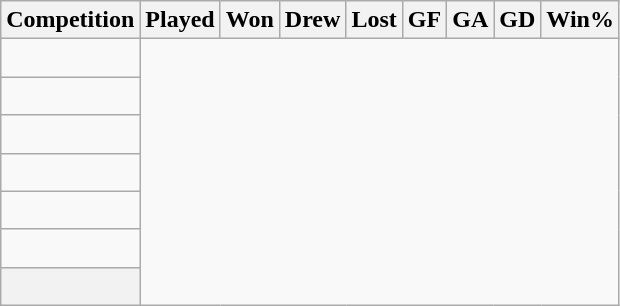<table class="wikitable sortable" style="text-align:center;">
<tr>
<th>Competition</th>
<th>Played</th>
<th>Won</th>
<th>Drew</th>
<th>Lost</th>
<th>GF</th>
<th>GA</th>
<th>GD</th>
<th>Win%</th>
</tr>
<tr>
<td align=left><br></td>
</tr>
<tr>
<td align=left><br></td>
</tr>
<tr>
<td align=left><br></td>
</tr>
<tr>
<td align=left><br></td>
</tr>
<tr>
<td align=left><br></td>
</tr>
<tr>
<td align=left><br></td>
</tr>
<tr class="sortbottom">
<th><br></th>
</tr>
</table>
